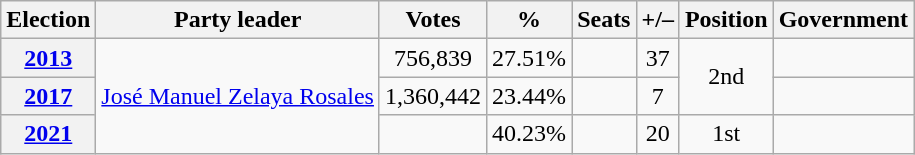<table class="wikitable" style="text-align:center">
<tr>
<th>Election</th>
<th>Party leader</th>
<th>Votes</th>
<th>%</th>
<th>Seats</th>
<th>+/–</th>
<th><strong>Position</strong></th>
<th>Government</th>
</tr>
<tr>
<th><a href='#'>2013</a></th>
<td rowspan="3"><a href='#'>José Manuel Zelaya Rosales</a></td>
<td>756,839</td>
<td>27.51%</td>
<td></td>
<td> 37</td>
<td rowspan="2"> 2nd</td>
<td></td>
</tr>
<tr>
<th><a href='#'>2017</a></th>
<td>1,360,442</td>
<td>23.44%</td>
<td></td>
<td> 7</td>
<td></td>
</tr>
<tr>
<th><a href='#'>2021</a></th>
<td></td>
<td>40.23%</td>
<td></td>
<td> 20</td>
<td> 1st</td>
<td></td>
</tr>
</table>
